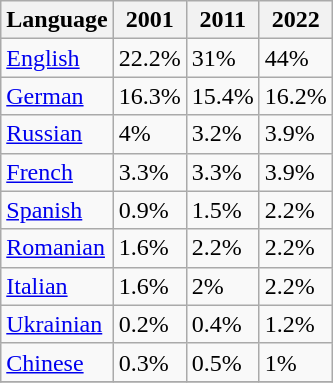<table class="wikitable">
<tr>
<th>Language</th>
<th>2001</th>
<th>2011</th>
<th>2022</th>
</tr>
<tr>
<td><a href='#'>English</a></td>
<td>22.2%</td>
<td>31%</td>
<td>44%</td>
</tr>
<tr>
<td><a href='#'>German</a></td>
<td>16.3%</td>
<td>15.4%</td>
<td>16.2%</td>
</tr>
<tr>
<td><a href='#'>Russian</a></td>
<td>4%</td>
<td>3.2%</td>
<td>3.9%</td>
</tr>
<tr>
<td><a href='#'>French</a></td>
<td>3.3%</td>
<td>3.3%</td>
<td>3.9%</td>
</tr>
<tr>
<td><a href='#'>Spanish</a></td>
<td>0.9%</td>
<td>1.5%</td>
<td>2.2%</td>
</tr>
<tr>
<td><a href='#'>Romanian</a></td>
<td>1.6%</td>
<td>2.2%</td>
<td>2.2%</td>
</tr>
<tr>
<td><a href='#'>Italian</a></td>
<td>1.6%</td>
<td>2%</td>
<td>2.2%</td>
</tr>
<tr>
<td><a href='#'>Ukrainian</a></td>
<td>0.2%</td>
<td>0.4%</td>
<td>1.2%</td>
</tr>
<tr>
<td><a href='#'>Chinese</a></td>
<td>0.3%</td>
<td>0.5%</td>
<td>1%</td>
</tr>
<tr>
</tr>
</table>
